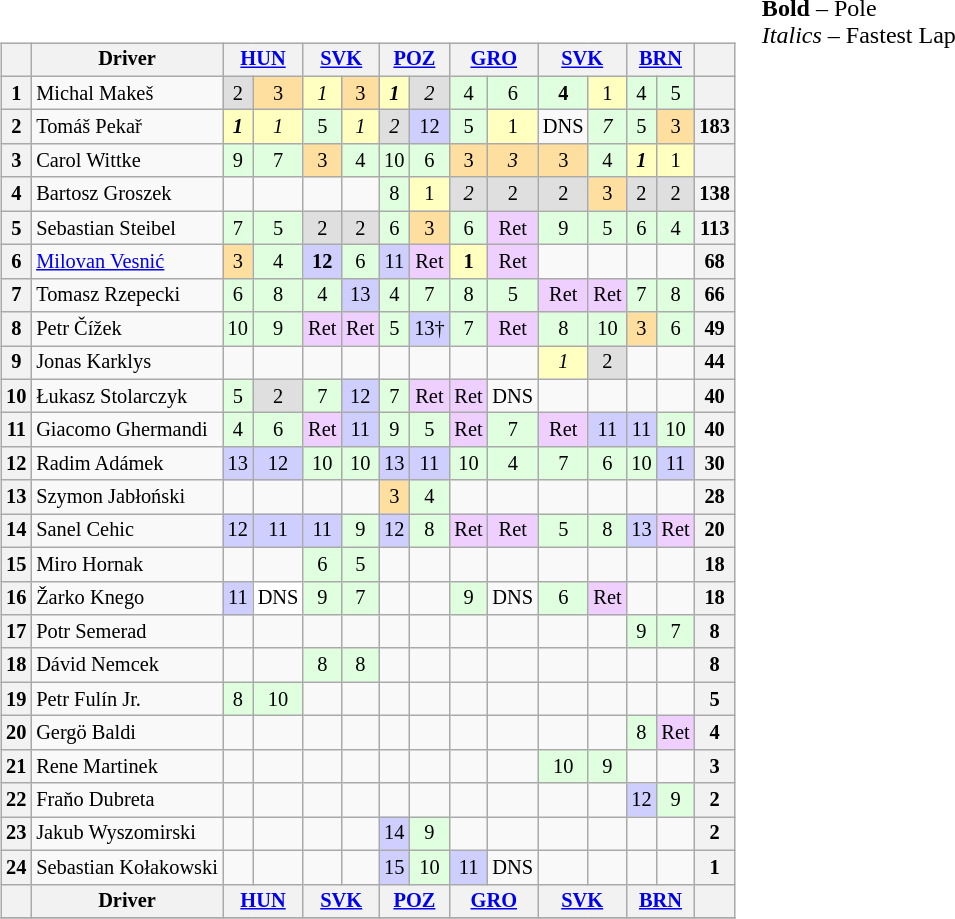<table>
<tr>
<td valign=top><br><table class="wikitable" align="left" style="font-size: 85%; text-align: center;">
<tr>
<th valign=middle></th>
<th valign=middle>Driver</th>
<th colspan=2><a href='#'>HUN</a><br></th>
<th colspan=2><a href='#'>SVK</a><br></th>
<th colspan=2><a href='#'>POZ</a><br></th>
<th colspan=2><a href='#'>GRO</a><br></th>
<th colspan=2><a href='#'>SVK</a><br></th>
<th colspan=2><a href='#'>BRN</a><br></th>
<th valign=middle>  </th>
</tr>
<tr>
<th>1</th>
<td align=left> Michal Makeš</td>
<td style="background:#dfdfdf;">2</td>
<td style="background:#ffdf9f;">3</td>
<td style="background:#ffffbf;"><em>1</em></td>
<td style="background:#ffdf9f;">3</td>
<td style="background:#ffffbf;"><strong><em>1</em></strong></td>
<td style="background:#dfdfdf;"><em>2</em></td>
<td style="background:#dfffdf;">4</td>
<td style="background:#dfffdf;">6</td>
<td style="background:#dfffdf;"><strong>4</strong></td>
<td style="background:#ffffbf;">1</td>
<td style="background:#dfffdf;">4</td>
<td style="background:#dfffdf;">5</td>
<th></th>
</tr>
<tr>
<th>2</th>
<td align=left> Tomáš Pekař</td>
<td style="background:#ffffbf;"><strong><em>1</em></strong></td>
<td style="background:#ffffbf;"><em>1</em></td>
<td style="background:#dfffdf;">5</td>
<td style="background:#ffffbf;"><em>1</em></td>
<td style="background:#dfdfdf;"><em>2</em></td>
<td style="background:#cfcfff;">12</td>
<td style="background:#dfffdf;">5</td>
<td style="background:#ffffbf;">1</td>
<td>DNS</td>
<td style="background:#dfffdf;"><em>7</em></td>
<td style="background:#dfffdf;">5</td>
<td style="background:#ffdf9f;">3</td>
<th>183</th>
</tr>
<tr>
<th>3</th>
<td align=left> Carol Wittke</td>
<td style="background:#dfffdf;">9</td>
<td style="background:#dfffdf;">7</td>
<td style="background:#ffdf9f;">3</td>
<td style="background:#dfffdf;">4</td>
<td style="background:#dfffdf;">10</td>
<td style="background:#dfffdf;">6</td>
<td style="background:#ffdf9f;">3</td>
<td style="background:#ffdf9f;"><em>3</em></td>
<td style="background:#ffdf9f;">3</td>
<td style="background:#dfffdf;">4</td>
<td style="background:#ffffbf;"><strong><em>1</em></strong></td>
<td style="background:#ffffbf;">1</td>
<th></th>
</tr>
<tr>
<th>4</th>
<td align=left> Bartosz Groszek</td>
<td></td>
<td></td>
<td></td>
<td></td>
<td style="background:#dfffdf;">8</td>
<td style="background:#ffffbf;">1</td>
<td style="background:#dfdfdf;"><em>2</em></td>
<td style="background:#dfdfdf;">2</td>
<td style="background:#dfdfdf;">2</td>
<td style="background:#ffdf9f;">3</td>
<td style="background:#dfdfdf;">2</td>
<td style="background:#dfdfdf;">2</td>
<th>138</th>
</tr>
<tr>
<th>5</th>
<td align=left> Sebastian Steibel</td>
<td style="background:#dfffdf;">7</td>
<td style="background:#dfffdf;">5</td>
<td style="background:#dfdfdf;">2</td>
<td style="background:#dfdfdf;">2</td>
<td style="background:#dfffdf;">6</td>
<td style="background:#ffdf9f;">3</td>
<td style="background:#dfffdf;">6</td>
<td style="background:#efcfff;">Ret</td>
<td style="background:#dfffdf;">9</td>
<td style="background:#dfffdf;">5</td>
<td style="background:#dfffdf;">6</td>
<td style="background:#dfffdf;">4</td>
<th>113</th>
</tr>
<tr>
<th>6</th>
<td align=left> <a href='#'>Milovan Vesnić</a></td>
<td style="background:#ffdf9f;">3</td>
<td style="background:#dfffdf;">4</td>
<td style="background:#cfcfff;"><strong>12</strong></td>
<td style="background:#dfffdf;">6</td>
<td style="background:#cfcfff;">11</td>
<td style="background:#efcfff;">Ret</td>
<td style="background:#ffffbf;"><strong>1</strong></td>
<td style="background:#efcfff;">Ret</td>
<td></td>
<td></td>
<td></td>
<td></td>
<th>68</th>
</tr>
<tr>
<th>7</th>
<td align=left> Tomasz Rzepecki</td>
<td style="background:#dfffdf;">6</td>
<td style="background:#dfffdf;">8</td>
<td style="background:#dfffdf;">4</td>
<td style="background:#cfcfff;">13</td>
<td style="background:#dfffdf;">4</td>
<td style="background:#dfffdf;">7</td>
<td style="background:#dfffdf;">8</td>
<td style="background:#dfffdf;">5</td>
<td style="background:#efcfff;">Ret</td>
<td style="background:#efcfff;">Ret</td>
<td style="background:#dfffdf;">7</td>
<td style="background:#dfffdf;">8</td>
<th>66</th>
</tr>
<tr>
<th>8</th>
<td align=left> Petr Čížek</td>
<td style="background:#dfffdf;">10</td>
<td style="background:#dfffdf;">9</td>
<td style="background:#efcfff;">Ret</td>
<td style="background:#efcfff;">Ret</td>
<td style="background:#dfffdf;">5</td>
<td style="background:#cfcfff;">13†</td>
<td style="background:#dfffdf;">7</td>
<td style="background:#efcfff;">Ret</td>
<td style="background:#dfffdf;">8</td>
<td style="background:#dfffdf;">10</td>
<td style="background:#ffdf9f;">3</td>
<td style="background:#dfffdf;">6</td>
<th>49</th>
</tr>
<tr>
<th>9</th>
<td align=left> Jonas Karklys</td>
<td></td>
<td></td>
<td></td>
<td></td>
<td></td>
<td></td>
<td></td>
<td></td>
<td style="background:#ffffbf;"><em>1</em></td>
<td style="background:#dfdfdf;">2</td>
<td></td>
<td></td>
<th>44</th>
</tr>
<tr>
<th>10</th>
<td align=left> Łukasz Stolarczyk</td>
<td style="background:#dfffdf;">5</td>
<td style="background:#dfdfdf;">2</td>
<td style="background:#dfffdf;">7</td>
<td style="background:#cfcfff;">12</td>
<td style="background:#dfffdf;">7</td>
<td style="background:#efcfff;">Ret</td>
<td style="background:#efcfff;">Ret</td>
<td>DNS</td>
<td></td>
<td></td>
<td></td>
<td></td>
<th>40</th>
</tr>
<tr>
<th>11</th>
<td align=left> Giacomo Ghermandi</td>
<td style="background:#dfffdf;">4</td>
<td style="background:#dfffdf;">6</td>
<td style="background:#efcfff;">Ret</td>
<td style="background:#cfcfff;">11</td>
<td style="background:#dfffdf;">9</td>
<td style="background:#dfffdf;">5</td>
<td style="background:#efcfff;">Ret</td>
<td style="background:#dfffdf;">7</td>
<td style="background:#efcfff;">Ret</td>
<td style="background:#cfcfff;">11</td>
<td style="background:#cfcfff;">11</td>
<td style="background:#dfffdf;">10</td>
<th>40</th>
</tr>
<tr>
<th>12</th>
<td align=left> Radim Adámek</td>
<td style="background:#cfcfff;">13</td>
<td style="background:#cfcfff;">12</td>
<td style="background:#dfffdf;">10</td>
<td style="background:#dfffdf;">10</td>
<td style="background:#cfcfff;">13</td>
<td style="background:#cfcfff;">11</td>
<td style="background:#dfffdf;">10</td>
<td style="background:#dfffdf;">4</td>
<td style="background:#dfffdf;">7</td>
<td style="background:#dfffdf;">6</td>
<td style="background:#dfffdf;">10</td>
<td style="background:#cfcfff;">11</td>
<th>30</th>
</tr>
<tr>
<th>13</th>
<td align=left> Szymon Jabłoński</td>
<td></td>
<td></td>
<td></td>
<td></td>
<td style="background:#ffdf9f;">3</td>
<td style="background:#dfffdf;">4</td>
<td></td>
<td></td>
<td></td>
<td></td>
<td></td>
<td></td>
<th>28</th>
</tr>
<tr>
<th>14</th>
<td align=left> Sanel Cehic</td>
<td style="background:#cfcfff;">12</td>
<td style="background:#cfcfff;">11</td>
<td style="background:#cfcfff;">11</td>
<td style="background:#dfffdf;">9</td>
<td style="background:#cfcfff;">12</td>
<td style="background:#dfffdf;">8</td>
<td style="background:#efcfff;">Ret</td>
<td style="background:#efcfff;">Ret</td>
<td style="background:#dfffdf;">5</td>
<td style="background:#dfffdf;">8</td>
<td style="background:#cfcfff;">13</td>
<td style="background:#efcfff;">Ret</td>
<th>20</th>
</tr>
<tr>
<th>15</th>
<td align=left> Miro Hornak</td>
<td></td>
<td></td>
<td style="background:#dfffdf;">6</td>
<td style="background:#dfffdf;">5</td>
<td></td>
<td></td>
<td></td>
<td></td>
<td></td>
<td></td>
<td></td>
<td></td>
<th>18</th>
</tr>
<tr>
<th>16</th>
<td align=left> Žarko Knego</td>
<td style="background:#cfcfff;">11</td>
<td style="background:#ffffff;">DNS</td>
<td style="background:#dfffdf;">9</td>
<td style="background:#dfffdf;">7</td>
<td></td>
<td></td>
<td style="background:#dfffdf;">9</td>
<td>DNS</td>
<td style="background:#dfffdf;">6</td>
<td style="background:#efcfff;">Ret</td>
<td></td>
<td></td>
<th>18</th>
</tr>
<tr>
<th>17</th>
<td align=left> Potr Semerad</td>
<td></td>
<td></td>
<td></td>
<td></td>
<td></td>
<td></td>
<td></td>
<td></td>
<td></td>
<td></td>
<td style="background:#dfffdf;">9</td>
<td style="background:#dfffdf;">7</td>
<th>8</th>
</tr>
<tr>
<th>18</th>
<td align=left> Dávid Nemcek</td>
<td></td>
<td></td>
<td style="background:#dfffdf;">8</td>
<td style="background:#dfffdf;">8</td>
<td></td>
<td></td>
<td></td>
<td></td>
<td></td>
<td></td>
<td></td>
<td></td>
<th>8</th>
</tr>
<tr>
<th>19</th>
<td align=left> Petr Fulín Jr.</td>
<td style="background:#dfffdf;">8</td>
<td style="background:#dfffdf;">10</td>
<td></td>
<td></td>
<td></td>
<td></td>
<td></td>
<td></td>
<td></td>
<td></td>
<td></td>
<td></td>
<th>5</th>
</tr>
<tr>
<th>20</th>
<td align=left> Gergö Baldi</td>
<td></td>
<td></td>
<td></td>
<td></td>
<td></td>
<td></td>
<td></td>
<td></td>
<td></td>
<td></td>
<td style="background:#dfffdf;">8</td>
<td style="background:#efcfff;">Ret</td>
<th>4</th>
</tr>
<tr>
<th>21</th>
<td align=left> Rene Martinek</td>
<td></td>
<td></td>
<td></td>
<td></td>
<td></td>
<td></td>
<td></td>
<td></td>
<td style="background:#dfffdf;">10</td>
<td style="background:#dfffdf;">9</td>
<td></td>
<td></td>
<th>3</th>
</tr>
<tr>
<th>22</th>
<td align=left> Fraňo Dubreta</td>
<td></td>
<td></td>
<td></td>
<td></td>
<td></td>
<td></td>
<td></td>
<td></td>
<td></td>
<td></td>
<td style="background:#cfcfff;">12</td>
<td style="background:#dfffdf;">9</td>
<th>2</th>
</tr>
<tr>
<th>23</th>
<td align=left> Jakub Wyszomirski</td>
<td></td>
<td></td>
<td></td>
<td></td>
<td style="background:#cfcfff;">14</td>
<td style="background:#dfffdf;">9</td>
<td></td>
<td></td>
<td></td>
<td></td>
<td></td>
<td></td>
<th>2</th>
</tr>
<tr>
<th>24</th>
<td align=left> Sebastian Kołakowski</td>
<td></td>
<td></td>
<td></td>
<td></td>
<td style="background:#cfcfff;">15</td>
<td style="background:#dfffdf;">10</td>
<td style="background:#cfcfff;">11</td>
<td>DNS</td>
<td></td>
<td></td>
<td></td>
<td></td>
<th>1</th>
</tr>
<tr>
<th valign=middle></th>
<th valign=middle>Driver</th>
<th colspan=2><a href='#'>HUN</a><br></th>
<th colspan=2><a href='#'>SVK</a><br></th>
<th colspan=2><a href='#'>POZ</a><br></th>
<th colspan=2><a href='#'>GRO</a><br></th>
<th colspan=2><a href='#'>SVK</a><br></th>
<th colspan=2><a href='#'>BRN</a><br></th>
<th valign=middle>  </th>
</tr>
<tr>
</tr>
</table>
</td>
<td valign="top"><span><strong>Bold</strong> – Pole</span><br><span><em>Italics</em> – Fastest Lap</span></td>
</tr>
</table>
